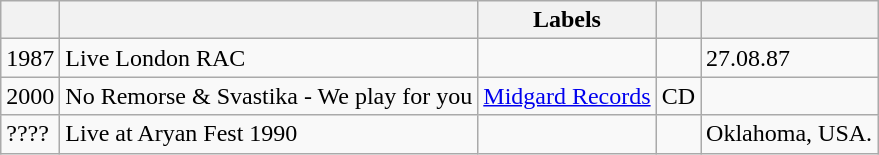<table class="wikitable">
<tr>
<th></th>
<th></th>
<th>Labels</th>
<th></th>
<th></th>
</tr>
<tr>
<td>1987</td>
<td>Live London RAC</td>
<td></td>
<td></td>
<td>27.08.87</td>
</tr>
<tr>
<td>2000</td>
<td>No Remorse & Svastika - We play for you</td>
<td><a href='#'>Midgard Records</a></td>
<td>CD</td>
<td></td>
</tr>
<tr>
<td>????</td>
<td>Live at Aryan Fest 1990</td>
<td></td>
<td></td>
<td>Oklahoma, USA.</td>
</tr>
</table>
